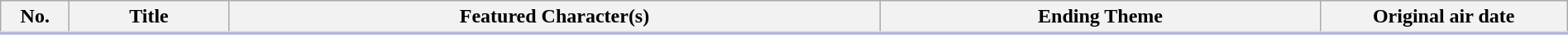<table class="wikitable" style="width:100%; margin:auto; background:#FFF;">
<tr style="border-bottom: 3px solid #CCF;">
<th style="width:3em;">No.</th>
<th>Title</th>
<th>Featured Character(s)</th>
<th>Ending Theme</th>
<th style="width:12em;">Original air date</th>
</tr>
<tr>
</tr>
</table>
